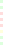<table style="font-size: 85%">
<tr>
<td style="background:#dfd;"></td>
</tr>
<tr>
<td style="background:#dfd;"></td>
</tr>
<tr>
<td style="background:#fdd;"></td>
</tr>
<tr>
<td style="background:#fdd;"></td>
</tr>
<tr>
<td style="background:#fdd;"></td>
</tr>
<tr>
<td style="background:#ffd;"></td>
</tr>
<tr>
<td style="background:#dfd;"></td>
</tr>
<tr>
<td style="background:#dfd;"></td>
</tr>
</table>
